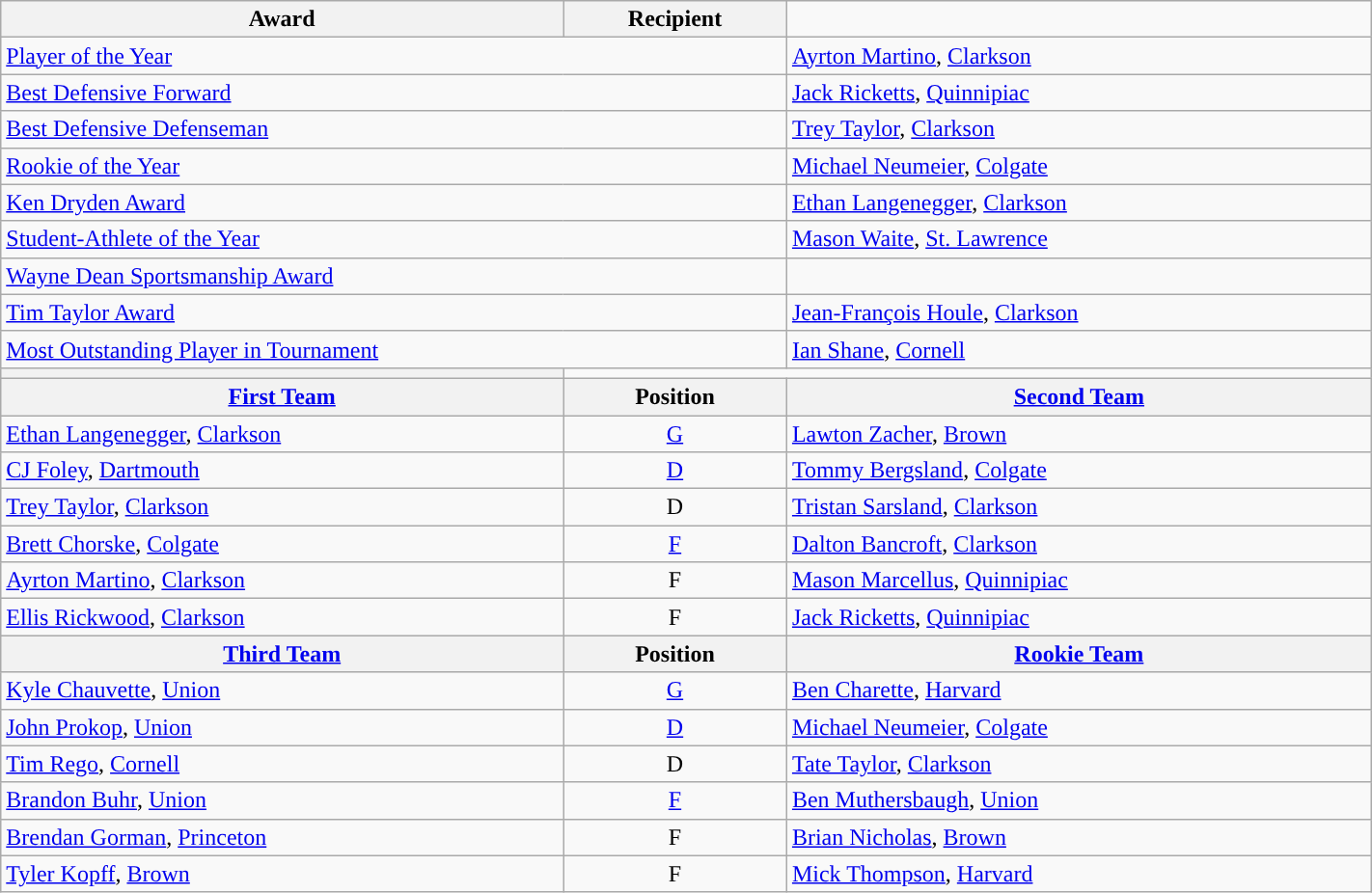<table class="wikitable" width=75%>
<tr>
<th>Award</th>
<th>Recipient</th>
</tr>
<tr>
<td colspan=2><a href='#'>Player of the Year</a></td>
<td><a href='#'>Ayrton Martino</a>, <a href='#'>Clarkson</a></td>
</tr>
<tr>
<td colspan=2><a href='#'>Best Defensive Forward</a></td>
<td><a href='#'>Jack Ricketts</a>, <a href='#'>Quinnipiac</a></td>
</tr>
<tr>
<td colspan=2><a href='#'>Best Defensive Defenseman</a></td>
<td><a href='#'>Trey Taylor</a>, <a href='#'>Clarkson</a></td>
</tr>
<tr>
<td colspan=2><a href='#'>Rookie of the Year</a></td>
<td><a href='#'>Michael Neumeier</a>, <a href='#'>Colgate</a></td>
</tr>
<tr>
<td colspan=2><a href='#'>Ken Dryden Award</a></td>
<td><a href='#'>Ethan Langenegger</a>, <a href='#'>Clarkson</a></td>
</tr>
<tr>
<td colspan=2><a href='#'>Student-Athlete of the Year</a></td>
<td><a href='#'>Mason Waite</a>, <a href='#'>St. Lawrence</a></td>
</tr>
<tr>
<td colspan=2><a href='#'>Wayne Dean Sportsmanship Award</a></td>
<td></td>
</tr>
<tr>
<td colspan=2><a href='#'>Tim Taylor Award</a></td>
<td><a href='#'>Jean-François Houle</a>, <a href='#'>Clarkson</a></td>
</tr>
<tr>
<td colspan=2><a href='#'>Most Outstanding Player in Tournament</a></td>
<td><a href='#'>Ian Shane</a>, <a href='#'>Cornell</a></td>
</tr>
<tr>
<th><a href='#'></a></th>
</tr>
<tr>
<th><a href='#'>First Team</a></th>
<th>  Position  </th>
<th><a href='#'>Second Team</a></th>
</tr>
<tr>
<td><a href='#'>Ethan Langenegger</a>, <a href='#'>Clarkson</a></td>
<td align=center><a href='#'>G</a></td>
<td><a href='#'>Lawton Zacher</a>, <a href='#'>Brown</a></td>
</tr>
<tr>
<td><a href='#'>CJ Foley</a>, <a href='#'>Dartmouth</a></td>
<td align=center><a href='#'>D</a></td>
<td><a href='#'>Tommy Bergsland</a>, <a href='#'>Colgate</a></td>
</tr>
<tr>
<td><a href='#'>Trey Taylor</a>, <a href='#'>Clarkson</a></td>
<td align=center>D</td>
<td><a href='#'>Tristan Sarsland</a>, <a href='#'>Clarkson</a></td>
</tr>
<tr>
<td><a href='#'>Brett Chorske</a>, <a href='#'>Colgate</a></td>
<td align=center><a href='#'>F</a></td>
<td><a href='#'>Dalton Bancroft</a>, <a href='#'>Clarkson</a></td>
</tr>
<tr>
<td><a href='#'>Ayrton Martino</a>, <a href='#'>Clarkson</a></td>
<td align=center>F</td>
<td><a href='#'>Mason Marcellus</a>, <a href='#'>Quinnipiac</a></td>
</tr>
<tr>
<td><a href='#'>Ellis Rickwood</a>, <a href='#'>Clarkson</a></td>
<td align=center>F</td>
<td><a href='#'>Jack Ricketts</a>, <a href='#'>Quinnipiac</a></td>
</tr>
<tr>
<th><a href='#'>Third Team</a></th>
<th>  Position  </th>
<th><a href='#'>Rookie Team</a></th>
</tr>
<tr>
<td><a href='#'>Kyle Chauvette</a>, <a href='#'>Union</a></td>
<td align=center><a href='#'>G</a></td>
<td><a href='#'>Ben Charette</a>, <a href='#'>Harvard</a></td>
</tr>
<tr>
<td><a href='#'>John Prokop</a>, <a href='#'>Union</a></td>
<td align=center><a href='#'>D</a></td>
<td><a href='#'>Michael Neumeier</a>, <a href='#'>Colgate</a></td>
</tr>
<tr>
<td><a href='#'>Tim Rego</a>, <a href='#'>Cornell</a></td>
<td align=center>D</td>
<td><a href='#'>Tate Taylor</a>, <a href='#'>Clarkson</a></td>
</tr>
<tr>
<td><a href='#'>Brandon Buhr</a>, <a href='#'>Union</a></td>
<td align=center><a href='#'>F</a></td>
<td><a href='#'>Ben Muthersbaugh</a>, <a href='#'>Union</a></td>
</tr>
<tr>
<td><a href='#'>Brendan Gorman</a>, <a href='#'>Princeton</a></td>
<td align=center>F</td>
<td><a href='#'>Brian Nicholas</a>, <a href='#'>Brown</a></td>
</tr>
<tr>
<td><a href='#'>Tyler Kopff</a>, <a href='#'>Brown</a></td>
<td align=center>F</td>
<td><a href='#'>Mick Thompson</a>, <a href='#'>Harvard</a></td>
</tr>
</table>
